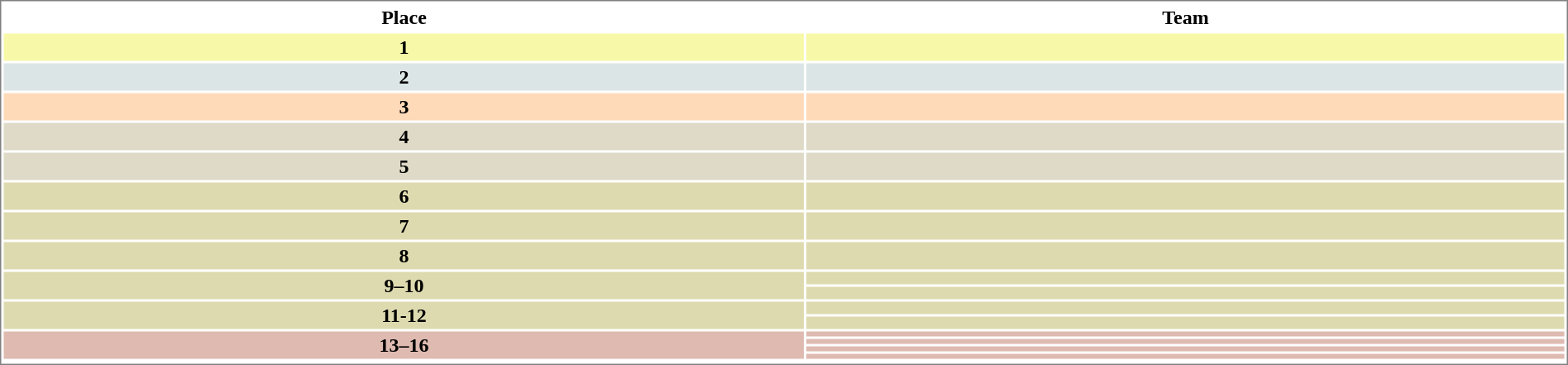<table cellspacing="2" cellpadding="2" style="border-style:solid; border-width:1px; border-color:#808080; background-color:#FFFFFF; width:100%">
<tr>
<th>Place</th>
<th>Team</th>
</tr>
<tr align="center" valign="top" bgcolor="#F7F9A8">
<th>1</th>
<td align="left"></td>
</tr>
<tr align="center" valign="top" bgcolor="#DCE5E5">
<th>2</th>
<td align="left"></td>
</tr>
<tr align="center" valign="top" bgcolor="#FFDAB9">
<th>3</th>
<td align="left"></td>
</tr>
<tr align="center" valign="top" bgcolor="#DEDAC7">
<th>4</th>
<td align="left"></td>
</tr>
<tr align="center" valign="top" bgcolor="#DEDAC7">
<th>5</th>
<td align="left"></td>
</tr>
<tr align="center" valign="top" bgcolor="#DEDAB0">
<th>6</th>
<td align="left"></td>
</tr>
<tr align="center" valign="top" bgcolor="#DEDAB0">
<th>7</th>
<td align="left"></td>
</tr>
<tr align="center" valign="top" bgcolor="#DEDAB0">
<th>8</th>
<td align="left"></td>
</tr>
<tr align="center" valign="top" bgcolor="#DEDAB0">
<th rowspan=2>9–10</th>
<td align="left"></td>
</tr>
<tr align="center" valign="top" bgcolor="#DEDAB0">
<td align="left"></td>
</tr>
<tr align="center" valign="top" bgcolor="#DEDAB0">
<th rowspan=2>11-12</th>
<td align="left"></td>
</tr>
<tr align="center" valign="top" bgcolor="#DEDAB0">
<td align="left"></td>
</tr>
<tr align="center" valign="top" bgcolor="#DEBAB0">
<th rowspan=4>13–16</th>
<td align="left"></td>
</tr>
<tr align="center" valign="top" bgcolor="#DEBAB0">
<td align="left"></td>
</tr>
<tr align="center" valign="top" bgcolor="#DEBAB0">
<td align="left"></td>
</tr>
<tr align="center" valign="top" bgcolor="#DEBAB0">
<td align="left"></td>
</tr>
<tr align="center" valign="top" bgcolor="#DEBAB0">
</tr>
</table>
